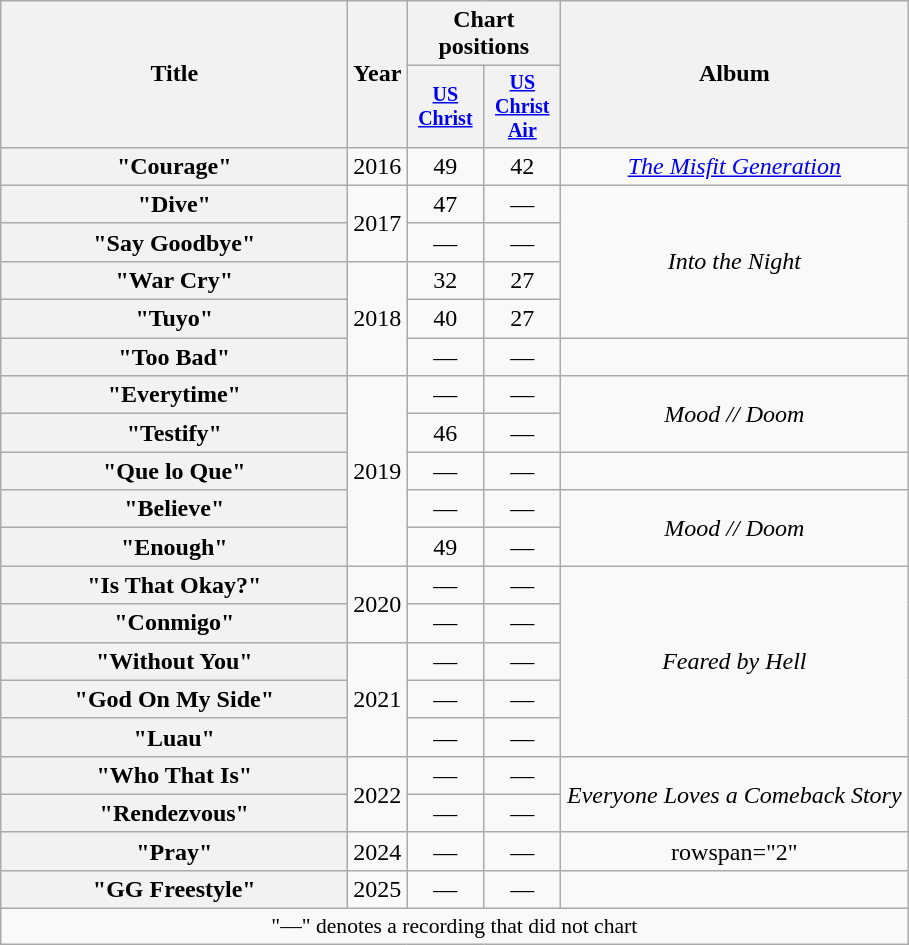<table class="wikitable plainrowheaders" style="text-align:center;">
<tr>
<th rowspan="2" style="width:14em;">Title</th>
<th rowspan="2">Year</th>
<th colspan="2">Chart positions</th>
<th rowspan="2" style="width:14em;">Album</th>
</tr>
<tr style="font-size:smaller;">
<th scope="col" width="45"><a href='#'>US<br>Christ</a><br></th>
<th scope="col" width="45"><a href='#'>US<br>Christ Air</a><br></th>
</tr>
<tr>
<th scope="row">"Courage"<br></th>
<td rowspan="1">2016</td>
<td>49</td>
<td>42</td>
<td><em><a href='#'>The Misfit Generation</a></em></td>
</tr>
<tr>
<th scope="row">"Dive"<br></th>
<td rowspan="2">2017</td>
<td>47</td>
<td>—</td>
<td rowspan="4"><em>Into the Night</em></td>
</tr>
<tr>
<th scope="row">"Say Goodbye"</th>
<td>—</td>
<td>—</td>
</tr>
<tr>
<th scope="row">"War Cry"<br></th>
<td rowspan="3">2018</td>
<td>32</td>
<td>27</td>
</tr>
<tr>
<th scope="row">"Tuyo"<br></th>
<td>40</td>
<td>27</td>
</tr>
<tr>
<th scope="row">"Too Bad"</th>
<td>—</td>
<td>—</td>
<td></td>
</tr>
<tr>
<th scope="row">"Everytime"</th>
<td rowspan="5">2019</td>
<td>—</td>
<td>—</td>
<td rowspan="2"><em>Mood // Doom</em></td>
</tr>
<tr>
<th scope="row">"Testify"<br></th>
<td>46</td>
<td>—</td>
</tr>
<tr>
<th scope="row">"Que lo Que"</th>
<td>—</td>
<td>—</td>
<td></td>
</tr>
<tr>
<th scope="row">"Believe"</th>
<td>—</td>
<td>—</td>
<td rowspan="2"><em>Mood // Doom</em></td>
</tr>
<tr>
<th scope="row">"Enough"<br></th>
<td>49</td>
<td>—</td>
</tr>
<tr>
<th scope="row">"Is That Okay?"</th>
<td rowspan="2">2020</td>
<td>—</td>
<td>—</td>
<td rowspan="5"><em>Feared by Hell</em></td>
</tr>
<tr>
<th scope="row">"Conmigo"<br></th>
<td>—</td>
<td>—</td>
</tr>
<tr>
<th scope="row">"Without You"<br></th>
<td rowspan="3">2021</td>
<td>—</td>
<td>—</td>
</tr>
<tr>
<th scope="row">"God On My Side"<br></th>
<td>—</td>
<td>—</td>
</tr>
<tr>
<th scope="row">"Luau"<br></th>
<td>—</td>
<td>—</td>
</tr>
<tr>
<th scope="row">"Who That Is" <br></th>
<td rowspan="2">2022</td>
<td>—</td>
<td>—</td>
<td rowspan="2"><em>Everyone Loves a Comeback Story</em></td>
</tr>
<tr>
<th scope="row">"Rendezvous"<br></th>
<td>—</td>
<td>—</td>
</tr>
<tr>
<th scope="row">"Pray"<br></th>
<td>2024</td>
<td>—</td>
<td>—</td>
<td>rowspan="2" </td>
</tr>
<tr>
<th scope="row">"GG Freestyle"</th>
<td>2025</td>
<td>—</td>
<td>—</td>
</tr>
<tr>
<td colspan="5" style="font-size:90%">"—" denotes a recording that did not chart</td>
</tr>
</table>
